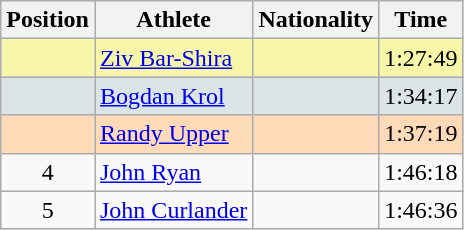<table class="wikitable sortable">
<tr>
<th>Position</th>
<th>Athlete</th>
<th>Nationality</th>
<th>Time</th>
</tr>
<tr bgcolor="#F7F6A8">
<td align=center></td>
<td><a href='#'>Ziv Bar-Shira</a></td>
<td></td>
<td>1:27:49</td>
</tr>
<tr bgcolor="#DCE5E5">
<td align=center></td>
<td><a href='#'>Bogdan Krol</a></td>
<td></td>
<td>1:34:17</td>
</tr>
<tr bgcolor="#FFDAB9">
<td align=center></td>
<td><a href='#'>Randy Upper</a></td>
<td></td>
<td>1:37:19</td>
</tr>
<tr>
<td align=center>4</td>
<td><a href='#'>John Ryan</a></td>
<td></td>
<td>1:46:18</td>
</tr>
<tr>
<td align=center>5</td>
<td><a href='#'>John Curlander</a></td>
<td></td>
<td>1:46:36</td>
</tr>
</table>
